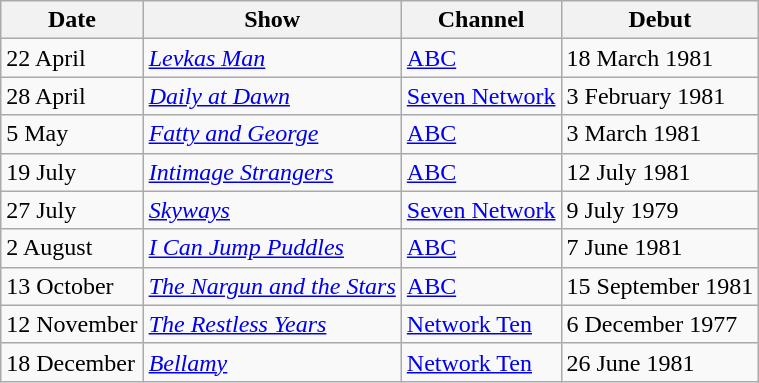<table class="wikitable">
<tr>
<th>Date</th>
<th>Show</th>
<th>Channel</th>
<th>Debut</th>
</tr>
<tr>
<td>22 April</td>
<td><em><a href='#'>Levkas Man</a></em></td>
<td><a href='#'>ABC</a></td>
<td>18 March 1981</td>
</tr>
<tr>
<td>28 April</td>
<td><em><a href='#'>Daily at Dawn</a></em></td>
<td><a href='#'>Seven Network</a></td>
<td>3 February 1981</td>
</tr>
<tr>
<td>5 May</td>
<td><em><a href='#'>Fatty and George</a></em></td>
<td><a href='#'>ABC</a></td>
<td>3 March 1981</td>
</tr>
<tr>
<td>19 July</td>
<td><em><a href='#'>Intimage Strangers</a></em></td>
<td><a href='#'>ABC</a></td>
<td>12 July 1981</td>
</tr>
<tr>
<td>27 July</td>
<td><em><a href='#'>Skyways</a></em></td>
<td><a href='#'>Seven Network</a></td>
<td>9 July 1979</td>
</tr>
<tr>
<td>2 August</td>
<td><em><a href='#'>I Can Jump Puddles</a></em></td>
<td><a href='#'>ABC</a></td>
<td>7 June 1981</td>
</tr>
<tr>
<td>13 October</td>
<td><em><a href='#'>The Nargun and the Stars</a></em></td>
<td><a href='#'>ABC</a></td>
<td>15 September 1981</td>
</tr>
<tr>
<td>12 November</td>
<td><em><a href='#'>The Restless Years</a></em></td>
<td><a href='#'>Network Ten</a></td>
<td>6 December 1977</td>
</tr>
<tr>
<td>18 December</td>
<td><em><a href='#'>Bellamy</a></em></td>
<td><a href='#'>Network Ten</a></td>
<td>26 June 1981</td>
</tr>
</table>
